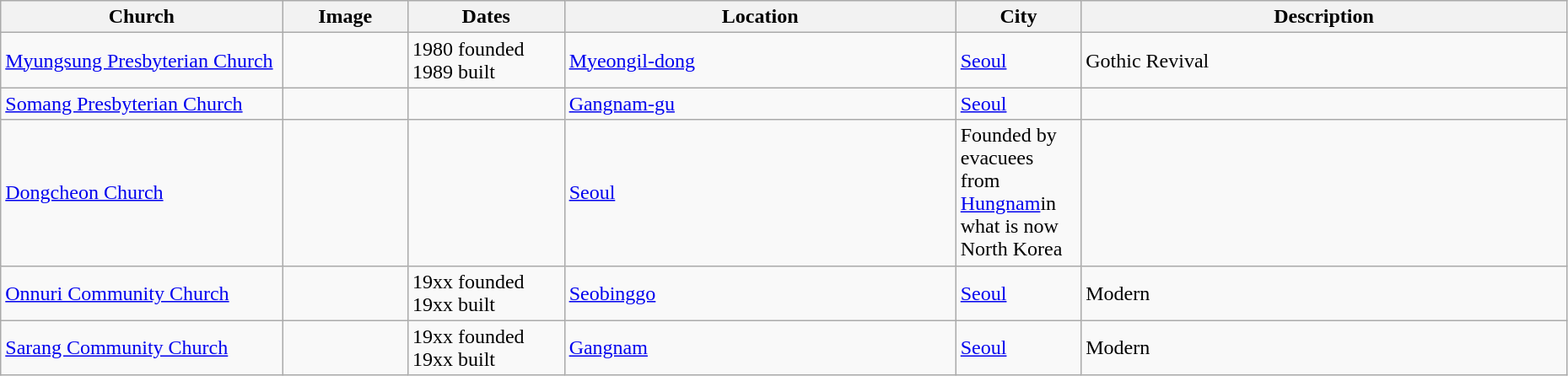<table class="wikitable sortable" style="width:98%">
<tr>
<th width = 18%><strong>Church</strong></th>
<th width = 8% class="unsortable"><strong>Image</strong></th>
<th width = 10%><strong>Dates</strong></th>
<th width = 25%><strong>Location</strong></th>
<th width = 8%><strong>City</strong></th>
<th class="unsortable"><strong>Description</strong></th>
</tr>
<tr ->
<td><a href='#'>Myungsung Presbyterian Church</a></td>
<td></td>
<td>1980 founded<br>1989 built</td>
<td><a href='#'>Myeongil-dong</a><br><small></small></td>
<td><a href='#'>Seoul</a></td>
<td>Gothic Revival</td>
</tr>
<tr>
<td><a href='#'>Somang Presbyterian Church</a></td>
<td></td>
<td></td>
<td><a href='#'>Gangnam-gu</a></td>
<td><a href='#'>Seoul</a></td>
<td></td>
</tr>
<tr>
<td><a href='#'>Dongcheon Church</a></td>
<td></td>
<td></td>
<td><a href='#'>Seoul</a></td>
<td>Founded by evacuees from <a href='#'>Hungnam</a>in what is now North Korea</td>
</tr>
<tr>
<td><a href='#'>Onnuri Community Church</a></td>
<td></td>
<td>19xx founded<br> 19xx built</td>
<td><a href='#'>Seobinggo</a><br><small></small></td>
<td><a href='#'>Seoul</a></td>
<td>Modern</td>
</tr>
<tr ->
<td><a href='#'>Sarang Community Church</a></td>
<td></td>
<td>19xx founded<br> 19xx built</td>
<td><a href='#'>Gangnam</a><br><small></small></td>
<td><a href='#'>Seoul</a></td>
<td>Modern</td>
</tr>
</table>
